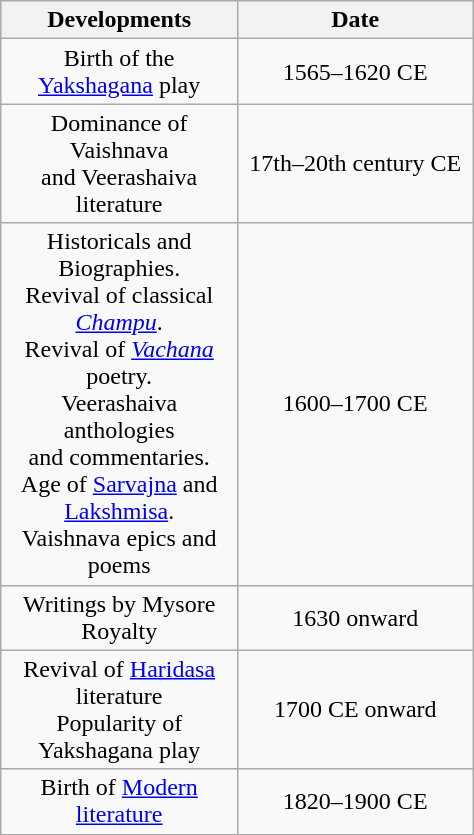<table class="wikitable" style="text-align:center; float:right;clear:right; margin:0 0 0.5em 1em;">
<tr>
<th style="width:150px;">Developments</th>
<th style="width:150px;">Date</th>
</tr>
<tr>
<td>Birth of the <a href='#'>Yakshagana</a> play</td>
<td>1565–1620 CE</td>
</tr>
<tr>
<td>Dominance of Vaishnava <br> and Veerashaiva literature</td>
<td>17th–20th century CE</td>
</tr>
<tr>
<td>Historicals and Biographies.<br> Revival of classical <em><a href='#'>Champu</a></em>.<br> Revival of <em><a href='#'>Vachana</a></em> poetry.<br> Veerashaiva anthologies<br> and commentaries.<br> Age of <a href='#'>Sarvajna</a> and <a href='#'>Lakshmisa</a>.<br> Vaishnava epics and poems</td>
<td>1600–1700 CE</td>
</tr>
<tr>
<td>Writings by Mysore Royalty</td>
<td>1630 onward</td>
</tr>
<tr>
<td>Revival of <a href='#'>Haridasa</a> literature<br>Popularity of Yakshagana play</td>
<td>1700 CE onward</td>
</tr>
<tr>
<td>Birth of <a href='#'>Modern literature</a></td>
<td>1820–1900 CE</td>
</tr>
<tr>
</tr>
</table>
